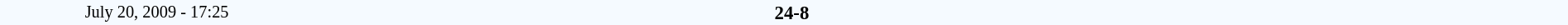<table style="width: 100%; background:#F5FAFF;" cellspacing="0">
<tr>
<td style=font-size:85% align=center rowspan=3 width=20%>July 20, 2009 - 17:25</td>
</tr>
<tr style=font-size:95%>
<td width=24% align=right></td>
<td align=center width=13%><strong>24-8</strong></td>
<td width=24%></td>
<td style=font-size:85% rowspan=3 valign=top align=center></td>
</tr>
</table>
